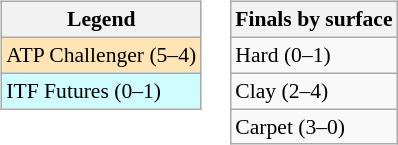<table>
<tr valign=top>
<td><br><table class=wikitable style=font-size:90%>
<tr>
<th>Legend</th>
</tr>
<tr bgcolor=moccasin>
<td>ATP Challenger (5–4)</td>
</tr>
<tr bgcolor=cffcff>
<td>ITF Futures (0–1)</td>
</tr>
</table>
</td>
<td><br><table class=wikitable style=font-size:90%>
<tr>
<th>Finals by surface</th>
</tr>
<tr>
<td>Hard (0–1)</td>
</tr>
<tr>
<td>Clay (2–4)</td>
</tr>
<tr>
<td>Carpet (3–0)</td>
</tr>
</table>
</td>
</tr>
</table>
